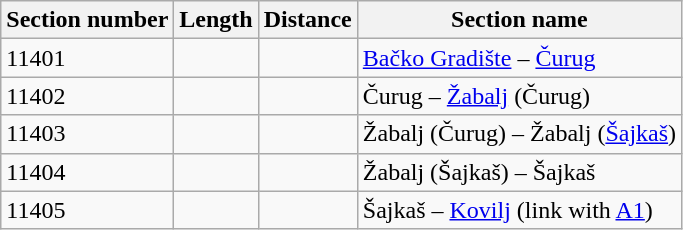<table class="wikitable">
<tr>
<th>Section number</th>
<th>Length</th>
<th>Distance</th>
<th>Section name</th>
</tr>
<tr>
<td>11401</td>
<td></td>
<td></td>
<td><a href='#'>Bačko Gradište</a> – <a href='#'>Čurug</a></td>
</tr>
<tr>
<td>11402</td>
<td></td>
<td></td>
<td>Čurug – <a href='#'>Žabalj</a> (Čurug)</td>
</tr>
<tr>
<td>11403</td>
<td></td>
<td></td>
<td>Žabalj (Čurug) – Žabalj (<a href='#'>Šajkaš</a>)</td>
</tr>
<tr>
<td>11404</td>
<td></td>
<td></td>
<td>Žabalj (Šajkaš) – Šajkaš</td>
</tr>
<tr>
<td>11405</td>
<td></td>
<td></td>
<td>Šajkaš – <a href='#'>Kovilj</a> (link with <a href='#'>A1</a>)</td>
</tr>
</table>
